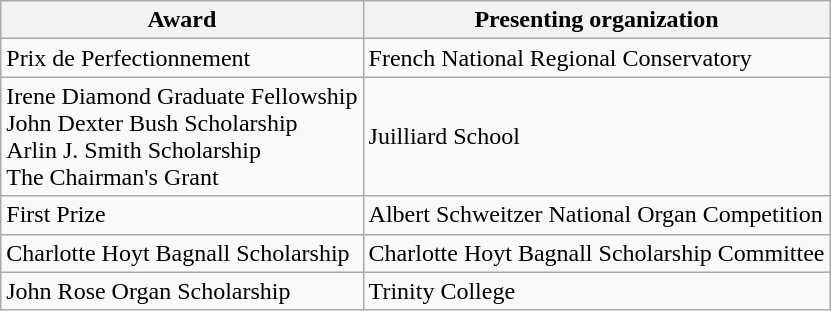<table class="wikitable">
<tr>
<th>Award</th>
<th>Presenting organization</th>
</tr>
<tr>
<td>Prix de Perfectionnement</td>
<td>French National Regional Conservatory</td>
</tr>
<tr>
<td>Irene Diamond Graduate Fellowship<br>John Dexter Bush Scholarship<br>Arlin J. Smith Scholarship<br>The Chairman's Grant</td>
<td>Juilliard School</td>
</tr>
<tr>
<td>First Prize</td>
<td>Albert Schweitzer National Organ Competition</td>
</tr>
<tr>
<td>Charlotte Hoyt Bagnall Scholarship</td>
<td>Charlotte Hoyt Bagnall Scholarship Committee</td>
</tr>
<tr>
<td>John Rose Organ Scholarship</td>
<td>Trinity College</td>
</tr>
</table>
